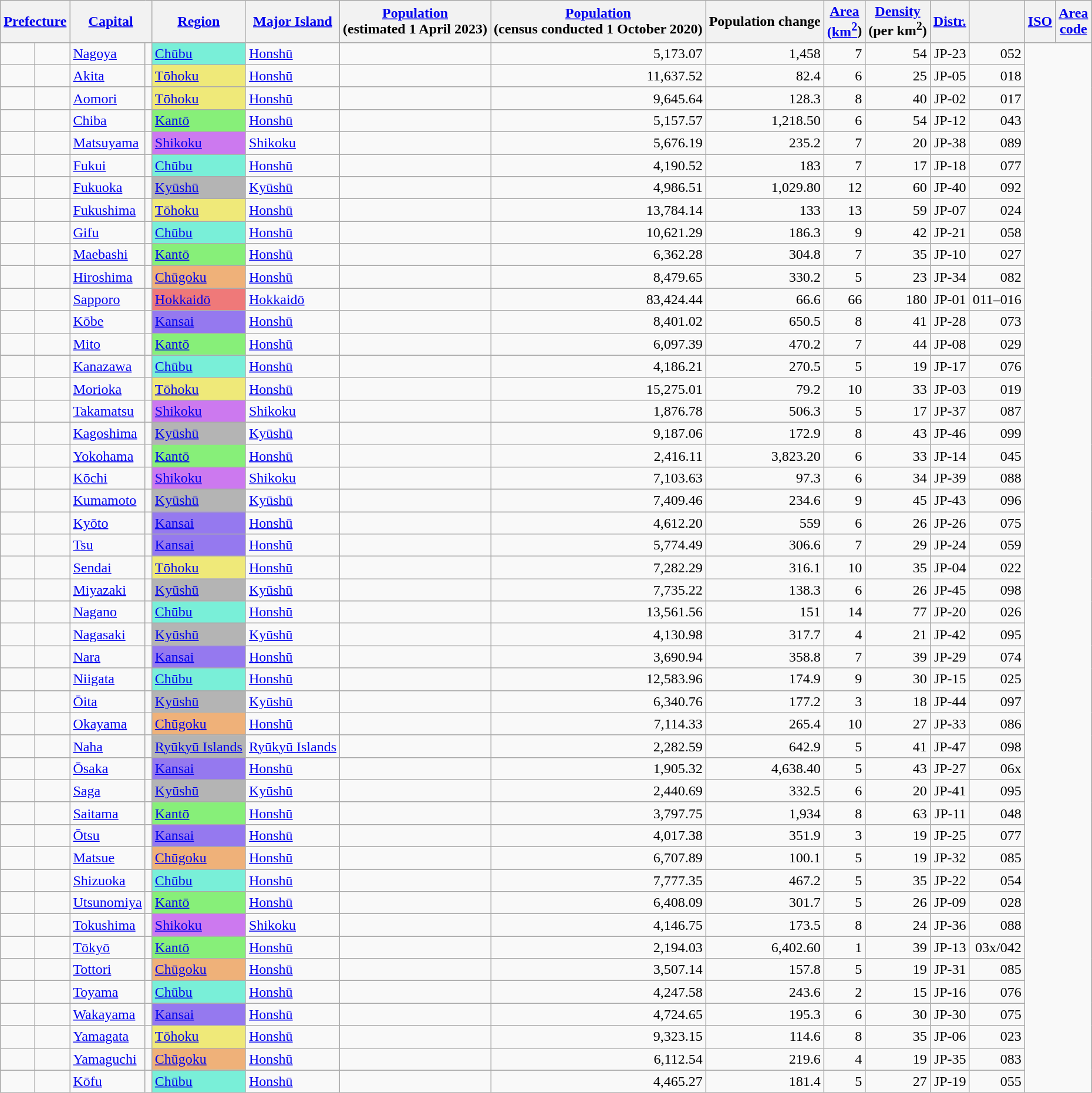<table class="wikitable sortable">
<tr>
<th colspan="2"><a href='#'>Prefecture</a></th>
<th colspan="2"><a href='#'>Capital</a></th>
<th><a href='#'>Region</a></th>
<th><a href='#'>Major Island</a></th>
<th><a href='#'>Population</a><br>(estimated 1 April 2023)</th>
<th><a href='#'>Population</a><br> (census conducted 1 October 2020)</th>
<th>Population change</th>
<th><a href='#'>Area<br>(km<sup>2</sup></a>)<br></th>
<th><a href='#'>Density</a><br>(per km<sup>2</sup>)</th>
<th><a href='#'>Distr.</a></th>
<th></th>
<th><a href='#'>ISO</a></th>
<th><a href='#'>Area<br>code</a></th>
</tr>
<tr>
<td></td>
<td></td>
<td><a href='#'>Nagoya</a></td>
<td></td>
<td bgcolor=#79efd8><a href='#'>Chūbu</a></td>
<td><a href='#'>Honshū</a></td>
<td></td>
<td align="right">5,173.07</td>
<td align="right">1,458</td>
<td align="right">7</td>
<td align="right">54</td>
<td align="right">JP-23</td>
<td align="right">052</td>
</tr>
<tr>
<td></td>
<td></td>
<td><a href='#'>Akita</a></td>
<td></td>
<td bgcolor=#efe979><a href='#'>Tōhoku</a></td>
<td><a href='#'>Honshū</a></td>
<td></td>
<td align="right">11,637.52</td>
<td align="right">82.4</td>
<td align="right">6</td>
<td align="right">25</td>
<td align="right">JP-05</td>
<td align="right">018</td>
</tr>
<tr>
<td></td>
<td></td>
<td><a href='#'>Aomori</a></td>
<td></td>
<td bgcolor=#efe979><a href='#'>Tōhoku</a></td>
<td><a href='#'>Honshū</a></td>
<td></td>
<td align="right">9,645.64</td>
<td align="right">128.3</td>
<td align="right">8</td>
<td align="right">40</td>
<td align="right">JP-02</td>
<td align="right">017</td>
</tr>
<tr>
<td></td>
<td></td>
<td><a href='#'>Chiba</a></td>
<td></td>
<td bgcolor=#87ef79><a href='#'>Kantō</a></td>
<td><a href='#'>Honshū</a></td>
<td></td>
<td align="right">5,157.57</td>
<td align="right">1,218.50</td>
<td align="right">6</td>
<td align="right">54</td>
<td align="right">JP-12</td>
<td align="right">043</td>
</tr>
<tr>
<td></td>
<td></td>
<td><a href='#'>Matsuyama</a></td>
<td></td>
<td bgcolor=#cc79ef><a href='#'>Shikoku</a></td>
<td><a href='#'>Shikoku</a></td>
<td></td>
<td align="right">5,676.19</td>
<td align="right">235.2</td>
<td align="right">7</td>
<td align="right">20</td>
<td align="right">JP-38</td>
<td align="right">089</td>
</tr>
<tr>
<td></td>
<td></td>
<td><a href='#'>Fukui</a></td>
<td></td>
<td bgcolor=#79efd8><a href='#'>Chūbu</a></td>
<td><a href='#'>Honshū</a></td>
<td></td>
<td align="right">4,190.52</td>
<td align="right">183</td>
<td align="right">7</td>
<td align="right">17</td>
<td align="right">JP-18</td>
<td align="right">077</td>
</tr>
<tr>
<td></td>
<td></td>
<td><a href='#'>Fukuoka</a></td>
<td></td>
<td bgcolor=#b4b4b4><a href='#'>Kyūshū</a></td>
<td><a href='#'>Kyūshū</a></td>
<td></td>
<td align="right">4,986.51</td>
<td align="right">1,029.80</td>
<td align="right">12</td>
<td align="right">60</td>
<td align="right">JP-40</td>
<td align="right">092</td>
</tr>
<tr>
<td></td>
<td></td>
<td><a href='#'>Fukushima</a></td>
<td></td>
<td bgcolor=#efe979><a href='#'>Tōhoku</a></td>
<td><a href='#'>Honshū</a></td>
<td></td>
<td align="right">13,784.14</td>
<td align="right">133</td>
<td align="right">13</td>
<td align="right">59</td>
<td align="right">JP-07</td>
<td align="right">024</td>
</tr>
<tr>
<td></td>
<td></td>
<td><a href='#'>Gifu</a></td>
<td></td>
<td bgcolor=#79efd8><a href='#'>Chūbu</a></td>
<td><a href='#'>Honshū</a></td>
<td></td>
<td align="right">10,621.29</td>
<td align="right">186.3</td>
<td align="right">9</td>
<td align="right">42</td>
<td align="right">JP-21</td>
<td align="right">058</td>
</tr>
<tr>
<td></td>
<td></td>
<td><a href='#'>Maebashi</a></td>
<td></td>
<td bgcolor=#87ef79><a href='#'>Kantō</a></td>
<td><a href='#'>Honshū</a></td>
<td></td>
<td align="right">6,362.28</td>
<td align="right">304.8</td>
<td align="right">7</td>
<td align="right">35</td>
<td align="right">JP-10</td>
<td align="right">027</td>
</tr>
<tr>
<td></td>
<td></td>
<td><a href='#'>Hiroshima</a></td>
<td></td>
<td bgcolor=#efb179><a href='#'>Chūgoku</a></td>
<td><a href='#'>Honshū</a></td>
<td></td>
<td align="right">8,479.65</td>
<td align="right">330.2</td>
<td align="right">5</td>
<td align="right">23</td>
<td align="right">JP-34</td>
<td align="right">082</td>
</tr>
<tr>
<td></td>
<td></td>
<td><a href='#'>Sapporo</a></td>
<td></td>
<td bgcolor=#ef7979><a href='#'>Hokkaidō</a></td>
<td><a href='#'>Hokkaidō</a></td>
<td></td>
<td align="right">83,424.44</td>
<td align="right">66.6</td>
<td align="right">66</td>
<td align="right">180</td>
<td align="right">JP-01</td>
<td align="right">011–016</td>
</tr>
<tr>
<td></td>
<td></td>
<td><a href='#'>Kōbe</a></td>
<td></td>
<td bgcolor=#9579ef><a href='#'>Kansai</a></td>
<td><a href='#'>Honshū</a></td>
<td></td>
<td align="right">8,401.02</td>
<td align="right">650.5</td>
<td align="right">8</td>
<td align="right">41</td>
<td align="right">JP-28</td>
<td align="right">073</td>
</tr>
<tr>
<td></td>
<td></td>
<td><a href='#'>Mito</a></td>
<td></td>
<td bgcolor=#87ef79><a href='#'>Kantō</a></td>
<td><a href='#'>Honshū</a></td>
<td></td>
<td align="right">6,097.39</td>
<td align="right">470.2</td>
<td align="right">7</td>
<td align="right">44</td>
<td align="right">JP-08</td>
<td align="right">029</td>
</tr>
<tr>
<td></td>
<td></td>
<td><a href='#'>Kanazawa</a></td>
<td></td>
<td bgcolor=#79efd8><a href='#'>Chūbu</a></td>
<td><a href='#'>Honshū</a></td>
<td></td>
<td align="right">4,186.21</td>
<td align="right">270.5</td>
<td align="right">5</td>
<td align="right">19</td>
<td align="right">JP-17</td>
<td align="right">076</td>
</tr>
<tr>
<td></td>
<td></td>
<td><a href='#'>Morioka</a></td>
<td></td>
<td bgcolor=#efe979><a href='#'>Tōhoku</a></td>
<td><a href='#'>Honshū</a></td>
<td></td>
<td align="right">15,275.01</td>
<td align="right">79.2</td>
<td align="right">10</td>
<td align="right">33</td>
<td align="right">JP-03</td>
<td align="right">019</td>
</tr>
<tr>
<td></td>
<td></td>
<td><a href='#'>Takamatsu</a></td>
<td></td>
<td bgcolor=#cc79ef><a href='#'>Shikoku</a></td>
<td><a href='#'>Shikoku</a></td>
<td></td>
<td align="right">1,876.78</td>
<td align="right">506.3</td>
<td align="right">5</td>
<td align="right">17</td>
<td align="right">JP-37</td>
<td align="right">087</td>
</tr>
<tr>
<td></td>
<td></td>
<td><a href='#'>Kagoshima</a></td>
<td></td>
<td bgcolor=#b4b4b4><a href='#'>Kyūshū</a></td>
<td><a href='#'>Kyūshū</a></td>
<td></td>
<td align="right">9,187.06</td>
<td align="right">172.9</td>
<td align="right">8</td>
<td align="right">43</td>
<td align="right">JP-46</td>
<td align="right">099</td>
</tr>
<tr>
<td></td>
<td></td>
<td><a href='#'>Yokohama</a></td>
<td></td>
<td bgcolor=#87ef79><a href='#'>Kantō</a></td>
<td><a href='#'>Honshū</a></td>
<td></td>
<td align="right">2,416.11</td>
<td align="right">3,823.20</td>
<td align="right">6</td>
<td align="right">33</td>
<td align="right">JP-14</td>
<td align="right">045</td>
</tr>
<tr>
<td></td>
<td></td>
<td><a href='#'>Kōchi</a></td>
<td></td>
<td bgcolor=#cc79ef><a href='#'>Shikoku</a></td>
<td><a href='#'>Shikoku</a></td>
<td></td>
<td align="right">7,103.63</td>
<td align="right">97.3</td>
<td align="right">6</td>
<td align="right">34</td>
<td align="right">JP-39</td>
<td align="right">088</td>
</tr>
<tr>
<td></td>
<td></td>
<td><a href='#'>Kumamoto</a></td>
<td></td>
<td bgcolor=#b4b4b4><a href='#'>Kyūshū</a></td>
<td><a href='#'>Kyūshū</a></td>
<td></td>
<td align="right">7,409.46</td>
<td align="right">234.6</td>
<td align="right">9</td>
<td align="right">45</td>
<td align="right">JP-43</td>
<td align="right">096</td>
</tr>
<tr>
<td></td>
<td></td>
<td><a href='#'>Kyōto</a></td>
<td></td>
<td bgcolor=#9579ef><a href='#'>Kansai</a></td>
<td><a href='#'>Honshū</a></td>
<td></td>
<td align="right">4,612.20</td>
<td align="right">559</td>
<td align="right">6</td>
<td align="right">26</td>
<td align="right">JP-26</td>
<td align="right">075</td>
</tr>
<tr>
<td></td>
<td></td>
<td><a href='#'>Tsu</a></td>
<td></td>
<td bgcolor=#9579ef><a href='#'>Kansai</a></td>
<td><a href='#'>Honshū</a></td>
<td></td>
<td align="right">5,774.49</td>
<td align="right">306.6</td>
<td align="right">7</td>
<td align="right">29</td>
<td align="right">JP-24</td>
<td align="right">059</td>
</tr>
<tr>
<td></td>
<td></td>
<td><a href='#'>Sendai</a></td>
<td></td>
<td bgcolor=#efe979><a href='#'>Tōhoku</a></td>
<td><a href='#'>Honshū</a></td>
<td></td>
<td align="right">7,282.29</td>
<td align="right">316.1</td>
<td align="right">10</td>
<td align="right">35</td>
<td align="right">JP-04</td>
<td align="right">022</td>
</tr>
<tr>
<td></td>
<td></td>
<td><a href='#'>Miyazaki</a></td>
<td></td>
<td bgcolor=#b4b4b4><a href='#'>Kyūshū</a></td>
<td><a href='#'>Kyūshū</a></td>
<td></td>
<td align="right">7,735.22</td>
<td align="right">138.3</td>
<td align="right">6</td>
<td align="right">26</td>
<td align="right">JP-45</td>
<td align="right">098</td>
</tr>
<tr>
<td></td>
<td></td>
<td><a href='#'>Nagano</a></td>
<td></td>
<td bgcolor=#79efd8><a href='#'>Chūbu</a></td>
<td><a href='#'>Honshū</a></td>
<td></td>
<td align="right">13,561.56</td>
<td align="right">151</td>
<td align="right">14</td>
<td align="right">77</td>
<td align="right">JP-20</td>
<td align="right">026</td>
</tr>
<tr>
<td></td>
<td></td>
<td><a href='#'>Nagasaki</a></td>
<td></td>
<td bgcolor=#b4b4b4><a href='#'>Kyūshū</a></td>
<td><a href='#'>Kyūshū</a></td>
<td></td>
<td align="right">4,130.98</td>
<td align="right">317.7</td>
<td align="right">4</td>
<td align="right">21</td>
<td align="right">JP-42</td>
<td align="right">095</td>
</tr>
<tr>
<td></td>
<td></td>
<td><a href='#'>Nara</a></td>
<td></td>
<td bgcolor=#9579ef><a href='#'>Kansai</a></td>
<td><a href='#'>Honshū</a></td>
<td></td>
<td align="right">3,690.94</td>
<td align="right">358.8</td>
<td align="right">7</td>
<td align="right">39</td>
<td align="right">JP-29</td>
<td align="right">074</td>
</tr>
<tr>
<td></td>
<td></td>
<td><a href='#'>Niigata</a></td>
<td></td>
<td bgcolor=#79efd8><a href='#'>Chūbu</a></td>
<td><a href='#'>Honshū</a></td>
<td></td>
<td align="right">12,583.96</td>
<td align="right">174.9</td>
<td align="right">9</td>
<td align="right">30</td>
<td align="right">JP-15</td>
<td align="right">025</td>
</tr>
<tr>
<td></td>
<td></td>
<td><a href='#'>Ōita</a></td>
<td></td>
<td bgcolor=#b4b4b4><a href='#'>Kyūshū</a></td>
<td><a href='#'>Kyūshū</a></td>
<td></td>
<td align="right">6,340.76</td>
<td align="right">177.2</td>
<td align="right">3</td>
<td align="right">18</td>
<td align="right">JP-44</td>
<td align="right">097</td>
</tr>
<tr>
<td></td>
<td></td>
<td><a href='#'>Okayama</a></td>
<td></td>
<td bgcolor=#efb179><a href='#'>Chūgoku</a></td>
<td><a href='#'>Honshū</a></td>
<td></td>
<td align="right">7,114.33</td>
<td align="right">265.4</td>
<td align="right">10</td>
<td align="right">27</td>
<td align="right">JP-33</td>
<td align="right">086</td>
</tr>
<tr>
<td></td>
<td></td>
<td><a href='#'>Naha</a></td>
<td></td>
<td bgcolor=#b4b4b4><a href='#'>Ryūkyū Islands</a></td>
<td><a href='#'>Ryūkyū Islands</a></td>
<td></td>
<td align="right">2,282.59</td>
<td align="right">642.9</td>
<td align="right">5</td>
<td align="right">41</td>
<td align="right">JP-47</td>
<td align="right">098</td>
</tr>
<tr>
<td></td>
<td></td>
<td><a href='#'>Ōsaka</a></td>
<td></td>
<td bgcolor=#9579ef><a href='#'>Kansai</a></td>
<td><a href='#'>Honshū</a></td>
<td></td>
<td align="right">1,905.32</td>
<td align="right">4,638.40</td>
<td align="right">5</td>
<td align="right">43</td>
<td align="right">JP-27</td>
<td align="right">06x</td>
</tr>
<tr>
<td></td>
<td></td>
<td><a href='#'>Saga</a></td>
<td></td>
<td bgcolor=#b4b4b4><a href='#'>Kyūshū</a></td>
<td><a href='#'>Kyūshū</a></td>
<td></td>
<td align="right">2,440.69</td>
<td align="right">332.5</td>
<td align="right">6</td>
<td align="right">20</td>
<td align="right">JP-41</td>
<td align="right">095</td>
</tr>
<tr>
<td></td>
<td></td>
<td><a href='#'>Saitama</a></td>
<td></td>
<td bgcolor=#87ef79><a href='#'>Kantō</a></td>
<td><a href='#'>Honshū</a></td>
<td></td>
<td align="right">3,797.75</td>
<td align="right">1,934</td>
<td align="right">8</td>
<td align="right">63</td>
<td align="right">JP-11</td>
<td align="right">048</td>
</tr>
<tr>
<td></td>
<td></td>
<td><a href='#'>Ōtsu</a></td>
<td></td>
<td bgcolor=#9579ef><a href='#'>Kansai</a></td>
<td><a href='#'>Honshū</a></td>
<td></td>
<td align="right">4,017.38</td>
<td align="right">351.9</td>
<td align="right">3</td>
<td align="right">19</td>
<td align="right">JP-25</td>
<td align="right">077</td>
</tr>
<tr>
<td></td>
<td></td>
<td><a href='#'>Matsue</a></td>
<td></td>
<td bgcolor=#efb179><a href='#'>Chūgoku</a></td>
<td><a href='#'>Honshū</a></td>
<td></td>
<td align="right">6,707.89</td>
<td align="right">100.1</td>
<td align="right">5</td>
<td align="right">19</td>
<td align="right">JP-32</td>
<td align="right">085</td>
</tr>
<tr>
<td></td>
<td></td>
<td><a href='#'>Shizuoka</a></td>
<td></td>
<td bgcolor=#79efd8><a href='#'>Chūbu</a></td>
<td><a href='#'>Honshū</a></td>
<td></td>
<td align="right">7,777.35</td>
<td align="right">467.2</td>
<td align="right">5</td>
<td align="right">35</td>
<td align="right">JP-22</td>
<td align="right">054</td>
</tr>
<tr>
<td></td>
<td></td>
<td><a href='#'>Utsunomiya</a></td>
<td></td>
<td bgcolor=#87ef79><a href='#'>Kantō</a></td>
<td><a href='#'>Honshū</a></td>
<td></td>
<td align="right">6,408.09</td>
<td align="right">301.7</td>
<td align="right">5</td>
<td align="right">26</td>
<td align="right">JP-09</td>
<td align="right">028</td>
</tr>
<tr>
<td></td>
<td></td>
<td><a href='#'>Tokushima</a></td>
<td></td>
<td bgcolor=#cc79ef><a href='#'>Shikoku</a></td>
<td><a href='#'>Shikoku</a></td>
<td></td>
<td align="right">4,146.75</td>
<td align="right">173.5</td>
<td align="right">8</td>
<td align="right">24</td>
<td align="right">JP-36</td>
<td align="right">088</td>
</tr>
<tr>
<td></td>
<td></td>
<td><a href='#'>Tōkyō</a></td>
<td></td>
<td bgcolor=#87ef79><a href='#'>Kantō</a></td>
<td><a href='#'>Honshū</a></td>
<td></td>
<td align="right">2,194.03</td>
<td align="right">6,402.60</td>
<td align="right">1</td>
<td align="right">39</td>
<td align="right">JP-13</td>
<td align="right">03x/042</td>
</tr>
<tr>
<td></td>
<td></td>
<td><a href='#'>Tottori</a></td>
<td></td>
<td bgcolor=#efb179><a href='#'>Chūgoku</a></td>
<td><a href='#'>Honshū</a></td>
<td></td>
<td align="right">3,507.14</td>
<td align="right">157.8</td>
<td align="right">5</td>
<td align="right">19</td>
<td align="right">JP-31</td>
<td align="right">085</td>
</tr>
<tr>
<td></td>
<td></td>
<td><a href='#'>Toyama</a></td>
<td></td>
<td bgcolor=#79efd8><a href='#'>Chūbu</a></td>
<td><a href='#'>Honshū</a></td>
<td></td>
<td align="right">4,247.58</td>
<td align="right">243.6</td>
<td align="right">2</td>
<td align="right">15</td>
<td align="right">JP-16</td>
<td align="right">076</td>
</tr>
<tr>
<td></td>
<td></td>
<td><a href='#'>Wakayama</a></td>
<td></td>
<td bgcolor=#9579ef><a href='#'>Kansai</a></td>
<td><a href='#'>Honshū</a></td>
<td></td>
<td align="right">4,724.65</td>
<td align="right">195.3</td>
<td align="right">6</td>
<td align="right">30</td>
<td align="right">JP-30</td>
<td align="right">075</td>
</tr>
<tr>
<td></td>
<td></td>
<td><a href='#'>Yamagata</a></td>
<td></td>
<td bgcolor=#efe979><a href='#'>Tōhoku</a></td>
<td><a href='#'>Honshū</a></td>
<td></td>
<td align="right">9,323.15</td>
<td align="right">114.6</td>
<td align="right">8</td>
<td align="right">35</td>
<td align="right">JP-06</td>
<td align="right">023</td>
</tr>
<tr>
<td></td>
<td></td>
<td><a href='#'>Yamaguchi</a></td>
<td></td>
<td bgcolor=#efb179><a href='#'>Chūgoku</a></td>
<td><a href='#'>Honshū</a></td>
<td></td>
<td align="right">6,112.54</td>
<td align="right">219.6</td>
<td align="right">4</td>
<td align="right">19</td>
<td align="right">JP-35</td>
<td align="right">083</td>
</tr>
<tr>
<td></td>
<td></td>
<td><a href='#'>Kōfu</a></td>
<td></td>
<td bgcolor=#79efd8><a href='#'>Chūbu</a></td>
<td><a href='#'>Honshū</a></td>
<td></td>
<td align="right">4,465.27</td>
<td align="right">181.4</td>
<td align="right">5</td>
<td align="right">27</td>
<td align="right">JP-19</td>
<td align="right">055</td>
</tr>
</table>
